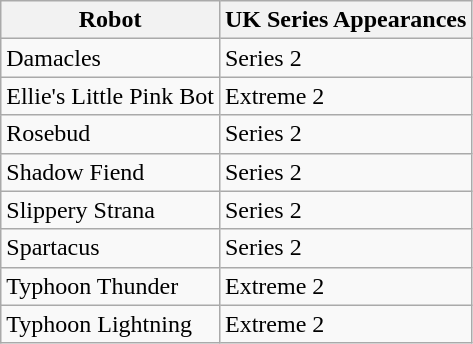<table class="wikitable">
<tr>
<th>Robot</th>
<th>UK Series Appearances</th>
</tr>
<tr>
<td>Damacles</td>
<td>Series 2</td>
</tr>
<tr>
<td>Ellie's Little Pink Bot</td>
<td>Extreme 2</td>
</tr>
<tr>
<td>Rosebud</td>
<td>Series 2</td>
</tr>
<tr>
<td>Shadow Fiend</td>
<td>Series 2</td>
</tr>
<tr>
<td>Slippery Strana</td>
<td>Series 2</td>
</tr>
<tr>
<td>Spartacus</td>
<td>Series 2</td>
</tr>
<tr>
<td>Typhoon Thunder</td>
<td>Extreme 2</td>
</tr>
<tr>
<td>Typhoon Lightning</td>
<td>Extreme 2</td>
</tr>
</table>
